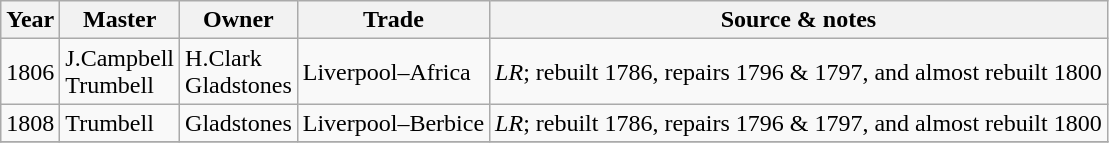<table class=" wikitable">
<tr>
<th>Year</th>
<th>Master</th>
<th>Owner</th>
<th>Trade</th>
<th>Source & notes</th>
</tr>
<tr>
<td>1806</td>
<td>J.Campbell<br>Trumbell</td>
<td>H.Clark<br>Gladstones</td>
<td>Liverpool–Africa</td>
<td><em>LR</em>; rebuilt 1786, repairs 1796 & 1797, and almost rebuilt 1800</td>
</tr>
<tr>
<td>1808</td>
<td>Trumbell</td>
<td>Gladstones</td>
<td>Liverpool–Berbice</td>
<td><em>LR</em>; rebuilt 1786, repairs 1796 & 1797, and almost rebuilt 1800</td>
</tr>
<tr>
</tr>
</table>
